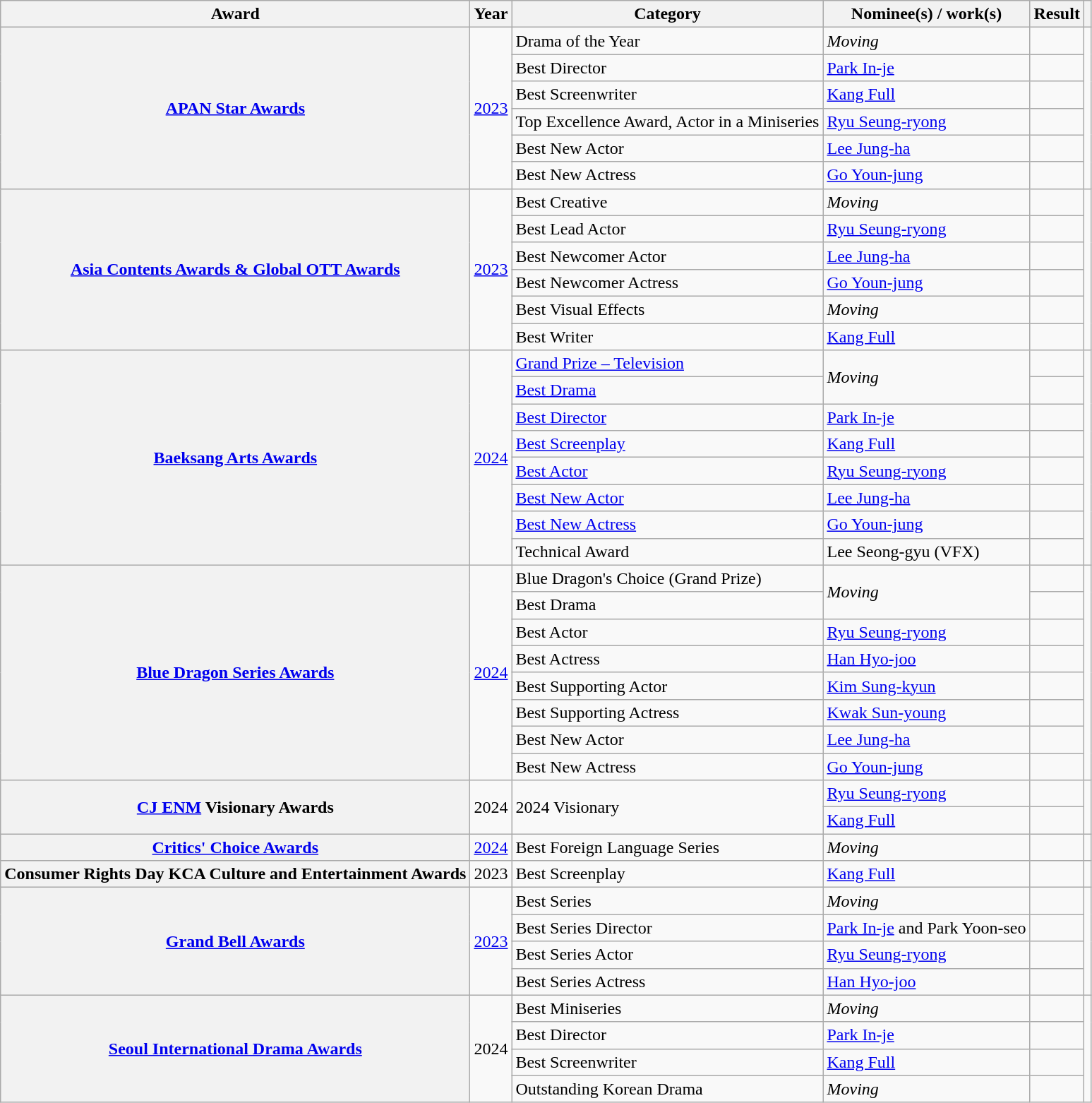<table class="wikitable plainrowheaders sortable">
<tr>
<th scope="col">Award</th>
<th scope="col">Year</th>
<th scope="col">Category</th>
<th scope="col">Nominee(s) / work(s)</th>
<th scope="col">Result</th>
<th scope="col" class="unsortable"></th>
</tr>
<tr>
<th scope="row" rowspan="6"><a href='#'>APAN Star Awards</a></th>
<td rowspan="6" style="text-align:center"><a href='#'>2023</a></td>
<td>Drama of the Year</td>
<td><em>Moving</em></td>
<td></td>
<td rowspan="6" style="text-align:center"></td>
</tr>
<tr>
<td>Best Director</td>
<td><a href='#'>Park In-je</a></td>
<td></td>
</tr>
<tr>
<td>Best Screenwriter</td>
<td><a href='#'>Kang Full</a></td>
<td></td>
</tr>
<tr>
<td>Top Excellence Award, Actor in a Miniseries</td>
<td><a href='#'>Ryu Seung-ryong</a></td>
<td></td>
</tr>
<tr>
<td>Best New Actor</td>
<td><a href='#'>Lee Jung-ha</a></td>
<td></td>
</tr>
<tr>
<td>Best New Actress</td>
<td><a href='#'>Go Youn-jung</a></td>
<td></td>
</tr>
<tr>
<th scope="row" rowspan="6"><a href='#'>Asia Contents Awards & Global OTT Awards</a></th>
<td rowspan="6" style="text-align:center"><a href='#'>2023</a></td>
<td>Best Creative</td>
<td><em>Moving</em></td>
<td></td>
<td rowspan="6" style="text-align:center"></td>
</tr>
<tr>
<td>Best Lead Actor</td>
<td><a href='#'>Ryu Seung-ryong</a></td>
<td></td>
</tr>
<tr>
<td>Best Newcomer Actor</td>
<td><a href='#'>Lee Jung-ha</a></td>
<td></td>
</tr>
<tr>
<td>Best Newcomer Actress</td>
<td><a href='#'>Go Youn-jung</a></td>
<td></td>
</tr>
<tr>
<td>Best Visual Effects</td>
<td><em>Moving</em></td>
<td></td>
</tr>
<tr>
<td>Best Writer</td>
<td><a href='#'>Kang Full</a></td>
<td></td>
</tr>
<tr>
<th scope="row" rowspan="8"><a href='#'>Baeksang Arts Awards</a></th>
<td rowspan="8" style="text-align:center"><a href='#'>2024</a></td>
<td><a href='#'>Grand Prize – Television</a></td>
<td rowspan="2"><em>Moving</em></td>
<td></td>
<td rowspan="8" style="text-align:center"></td>
</tr>
<tr>
<td><a href='#'>Best Drama</a></td>
<td></td>
</tr>
<tr>
<td><a href='#'>Best Director</a></td>
<td><a href='#'>Park In-je</a></td>
<td></td>
</tr>
<tr>
<td><a href='#'>Best Screenplay</a></td>
<td><a href='#'>Kang Full</a></td>
<td></td>
</tr>
<tr>
<td><a href='#'>Best Actor</a></td>
<td><a href='#'>Ryu Seung-ryong</a></td>
<td></td>
</tr>
<tr>
<td><a href='#'>Best New Actor</a></td>
<td><a href='#'>Lee Jung-ha</a></td>
<td></td>
</tr>
<tr>
<td><a href='#'>Best New Actress</a></td>
<td><a href='#'>Go Youn-jung</a></td>
<td></td>
</tr>
<tr>
<td>Technical Award</td>
<td>Lee Seong-gyu (VFX)</td>
<td></td>
</tr>
<tr>
<th scope="row" rowspan="8"><a href='#'>Blue Dragon Series Awards</a></th>
<td rowspan="8"><a href='#'>2024</a></td>
<td>Blue Dragon's Choice (Grand Prize)</td>
<td rowspan="2"><em>Moving</em></td>
<td></td>
<td style="text-align:center" rowspan="8"></td>
</tr>
<tr>
<td>Best Drama</td>
<td></td>
</tr>
<tr>
<td>Best Actor</td>
<td><a href='#'>Ryu Seung-ryong</a></td>
<td></td>
</tr>
<tr>
<td>Best Actress</td>
<td><a href='#'>Han Hyo-joo</a></td>
<td></td>
</tr>
<tr>
<td>Best Supporting Actor</td>
<td><a href='#'>Kim Sung-kyun</a></td>
<td></td>
</tr>
<tr>
<td>Best Supporting Actress</td>
<td><a href='#'>Kwak Sun-young</a></td>
<td></td>
</tr>
<tr>
<td>Best New Actor</td>
<td><a href='#'>Lee Jung-ha</a></td>
<td></td>
</tr>
<tr>
<td>Best New Actress</td>
<td><a href='#'>Go Youn-jung</a></td>
<td></td>
</tr>
<tr>
<th scope="row" rowspan="2"><a href='#'>CJ ENM</a> Visionary Awards</th>
<td rowspan="2" style="text-align:center">2024</td>
<td rowspan="2">2024 Visionary</td>
<td><a href='#'>Ryu Seung-ryong</a></td>
<td></td>
<td rowspan="2" style="text-align:center"></td>
</tr>
<tr>
<td><a href='#'>Kang Full</a></td>
<td></td>
</tr>
<tr>
<th scope="row"><a href='#'>Critics' Choice Awards</a></th>
<td style="text-align:center"><a href='#'>2024</a></td>
<td>Best Foreign Language Series</td>
<td><em>Moving</em></td>
<td></td>
<td style="text-align:center"></td>
</tr>
<tr>
<th scope="row">Consumer Rights Day KCA Culture and Entertainment Awards</th>
<td style="text-align:center">2023</td>
<td>Best Screenplay</td>
<td><a href='#'>Kang Full</a></td>
<td></td>
<td style="text-align:center"></td>
</tr>
<tr>
<th scope="row" rowspan="4"><a href='#'>Grand Bell Awards</a></th>
<td rowspan="4" style="text-align:center"><a href='#'>2023</a></td>
<td>Best Series</td>
<td><em>Moving</em></td>
<td></td>
<td rowspan="4" style="text-align:center"></td>
</tr>
<tr>
<td>Best Series Director</td>
<td><a href='#'>Park In-je</a> and Park Yoon-seo</td>
<td></td>
</tr>
<tr>
<td>Best Series Actor</td>
<td><a href='#'>Ryu Seung-ryong</a></td>
<td></td>
</tr>
<tr>
<td>Best Series Actress</td>
<td><a href='#'>Han Hyo-joo</a></td>
<td></td>
</tr>
<tr>
<th scope="row" rowspan="4"><a href='#'>Seoul International Drama Awards</a></th>
<td style="text-align:center" rowspan="4">2024</td>
<td>Best Miniseries</td>
<td><em>Moving</em></td>
<td></td>
<td style="text-align:center" rowspan="4"></td>
</tr>
<tr>
<td>Best Director</td>
<td><a href='#'>Park In-je</a></td>
<td></td>
</tr>
<tr>
<td>Best Screenwriter</td>
<td><a href='#'>Kang Full</a></td>
<td></td>
</tr>
<tr>
<td>Outstanding Korean Drama</td>
<td><em>Moving</em></td>
<td></td>
</tr>
</table>
